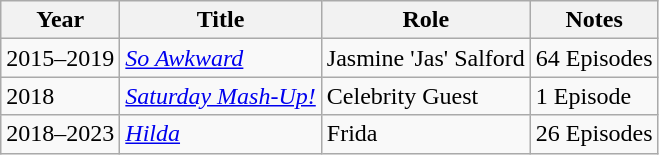<table class="wikitable">
<tr>
<th>Year</th>
<th>Title</th>
<th>Role</th>
<th>Notes</th>
</tr>
<tr>
<td>2015–2019</td>
<td><em><a href='#'>So Awkward</a></em></td>
<td>Jasmine 'Jas' Salford</td>
<td>64 Episodes</td>
</tr>
<tr>
<td>2018</td>
<td><em><a href='#'>Saturday Mash-Up!</a></em></td>
<td>Celebrity Guest</td>
<td>1 Episode</td>
</tr>
<tr>
<td>2018–2023</td>
<td><em><a href='#'>Hilda</a></em></td>
<td>Frida</td>
<td>26 Episodes</td>
</tr>
</table>
